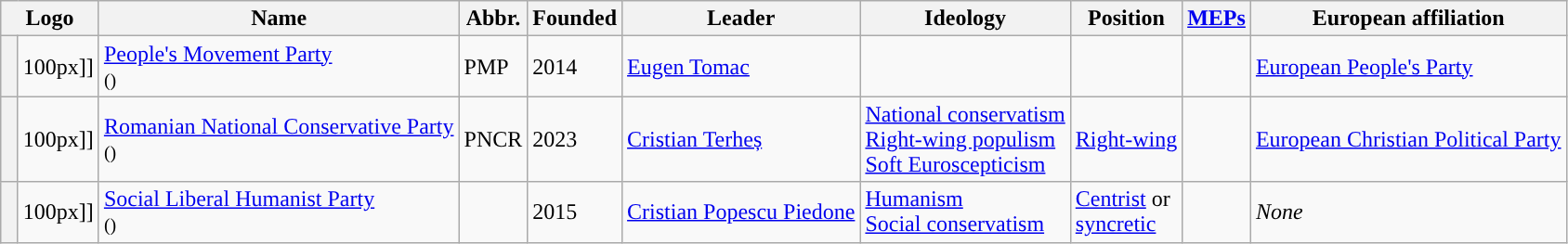<table class="wikitable sortable">
<tr>
<th colspan=2>Logo</th>
<th>Name</th>
<th>Abbr.</th>
<th>Founded</th>
<th>Leader</th>
<th>Ideology</th>
<th>Position</th>
<th><a href='#'>MEPs</a></th>
<th>European affiliation</th>
</tr>
<tr>
<th width=5px style="background-color: "></th>
<td [[File:PMP logo.svg>100px]]</td>
<td><a href='#'>People's Movement Party</a><br><small>()</small></td>
<td>PMP</td>
<td>2014</td>
<td><a href='#'>Eugen Tomac</a></td>
<td></td>
<td></td>
<td></td>
<td><a href='#'>European People's Party</a></td>
</tr>
<tr>
<th width=5px style="background-color: "></th>
<td [[File:Logo of the Romanian National Conservative Party.svg>100px]]</td>
<td><a href='#'>Romanian National Conservative Party</a><br><small>()</small></td>
<td>PNCR</td>
<td>2023</td>
<td><a href='#'>Cristian Terheș</a></td>
<td><a href='#'>National conservatism</a><br><a href='#'>Right-wing populism</a><br><a href='#'>Soft Euroscepticism</a></td>
<td><a href='#'>Right-wing</a></td>
<td></td>
<td><a href='#'>European Christian Political Party</a></td>
</tr>
<tr>
<th style="background-color: "></th>
<td [[File:Logo of the Social Liberal Humanist Party.png>100px]]</td>
<td><a href='#'>Social Liberal Humanist Party</a><br><small>()</small></td>
<td></td>
<td>2015</td>
<td><a href='#'>Cristian Popescu Piedone</a></td>
<td><a href='#'>Humanism</a><br> <a href='#'>Social conservatism</a></td>
<td><a href='#'>Centrist</a> or<br><a href='#'>syncretic</a></td>
<td></td>
<td><em>None</em></td>
</tr>
</table>
